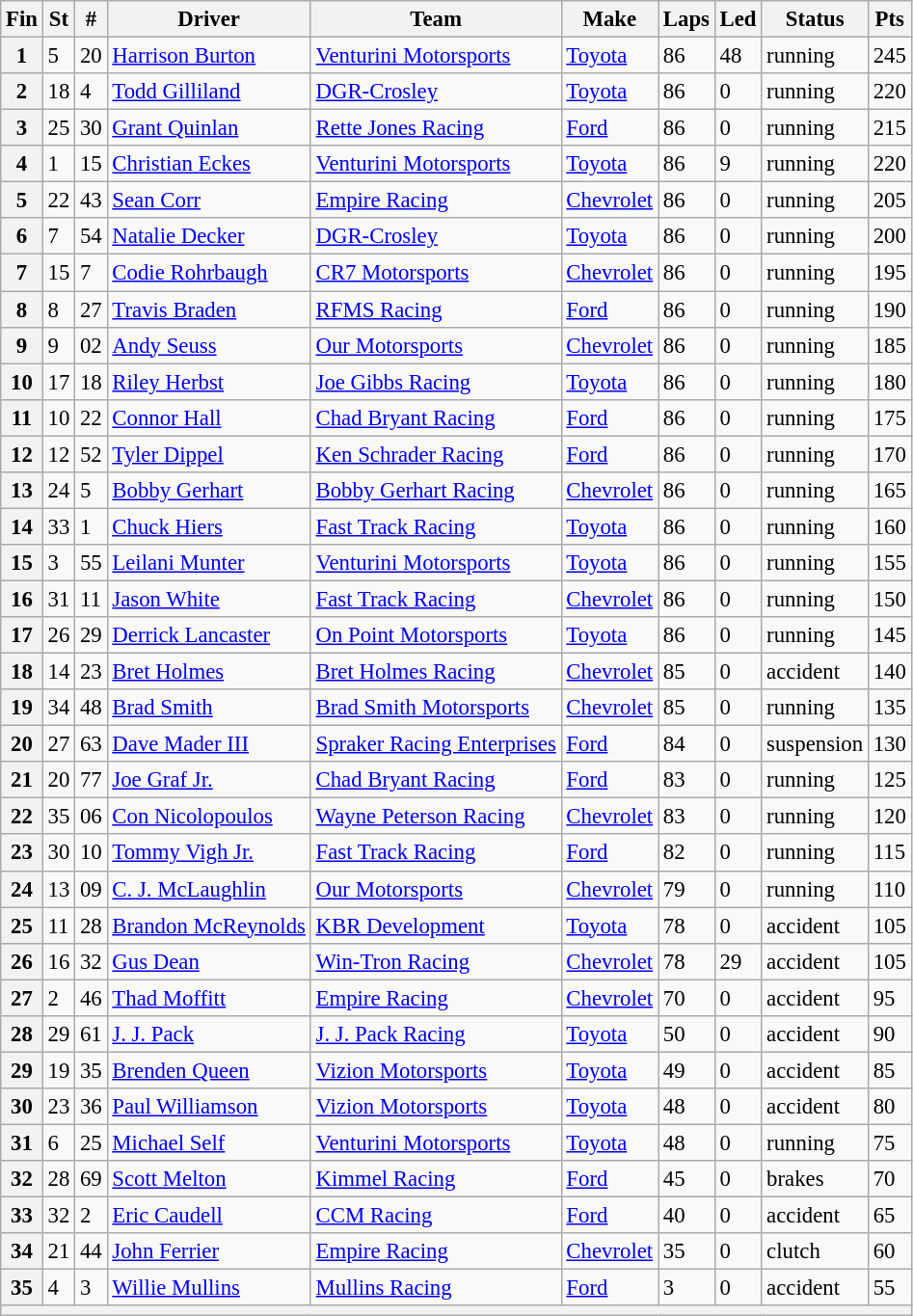<table class="wikitable" style="font-size:95%">
<tr>
<th>Fin</th>
<th>St</th>
<th>#</th>
<th>Driver</th>
<th>Team</th>
<th>Make</th>
<th>Laps</th>
<th>Led</th>
<th>Status</th>
<th>Pts</th>
</tr>
<tr>
<th>1</th>
<td>5</td>
<td>20</td>
<td><a href='#'>Harrison Burton</a></td>
<td><a href='#'>Venturini Motorsports</a></td>
<td><a href='#'>Toyota</a></td>
<td>86</td>
<td>48</td>
<td>running</td>
<td>245</td>
</tr>
<tr>
<th>2</th>
<td>18</td>
<td>4</td>
<td><a href='#'>Todd Gilliland</a></td>
<td><a href='#'>DGR-Crosley</a></td>
<td><a href='#'>Toyota</a></td>
<td>86</td>
<td>0</td>
<td>running</td>
<td>220</td>
</tr>
<tr>
<th>3</th>
<td>25</td>
<td>30</td>
<td><a href='#'>Grant Quinlan</a></td>
<td><a href='#'>Rette Jones Racing</a></td>
<td><a href='#'>Ford</a></td>
<td>86</td>
<td>0</td>
<td>running</td>
<td>215</td>
</tr>
<tr>
<th>4</th>
<td>1</td>
<td>15</td>
<td><a href='#'>Christian Eckes</a></td>
<td><a href='#'>Venturini Motorsports</a></td>
<td><a href='#'>Toyota</a></td>
<td>86</td>
<td>9</td>
<td>running</td>
<td>220</td>
</tr>
<tr>
<th>5</th>
<td>22</td>
<td>43</td>
<td><a href='#'>Sean Corr</a></td>
<td><a href='#'>Empire Racing</a></td>
<td><a href='#'>Chevrolet</a></td>
<td>86</td>
<td>0</td>
<td>running</td>
<td>205</td>
</tr>
<tr>
<th>6</th>
<td>7</td>
<td>54</td>
<td><a href='#'>Natalie Decker</a></td>
<td><a href='#'>DGR-Crosley</a></td>
<td><a href='#'>Toyota</a></td>
<td>86</td>
<td>0</td>
<td>running</td>
<td>200</td>
</tr>
<tr>
<th>7</th>
<td>15</td>
<td>7</td>
<td><a href='#'>Codie Rohrbaugh</a></td>
<td><a href='#'>CR7 Motorsports</a></td>
<td><a href='#'>Chevrolet</a></td>
<td>86</td>
<td>0</td>
<td>running</td>
<td>195</td>
</tr>
<tr>
<th>8</th>
<td>8</td>
<td>27</td>
<td><a href='#'>Travis Braden</a></td>
<td><a href='#'>RFMS Racing</a></td>
<td><a href='#'>Ford</a></td>
<td>86</td>
<td>0</td>
<td>running</td>
<td>190</td>
</tr>
<tr>
<th>9</th>
<td>9</td>
<td>02</td>
<td><a href='#'>Andy Seuss</a></td>
<td><a href='#'>Our Motorsports</a></td>
<td><a href='#'>Chevrolet</a></td>
<td>86</td>
<td>0</td>
<td>running</td>
<td>185</td>
</tr>
<tr>
<th>10</th>
<td>17</td>
<td>18</td>
<td><a href='#'>Riley Herbst</a></td>
<td><a href='#'>Joe Gibbs Racing</a></td>
<td><a href='#'>Toyota</a></td>
<td>86</td>
<td>0</td>
<td>running</td>
<td>180</td>
</tr>
<tr>
<th>11</th>
<td>10</td>
<td>22</td>
<td><a href='#'>Connor Hall</a></td>
<td><a href='#'>Chad Bryant Racing</a></td>
<td><a href='#'>Ford</a></td>
<td>86</td>
<td>0</td>
<td>running</td>
<td>175</td>
</tr>
<tr>
<th>12</th>
<td>12</td>
<td>52</td>
<td><a href='#'>Tyler Dippel</a></td>
<td><a href='#'>Ken Schrader Racing</a></td>
<td><a href='#'>Ford</a></td>
<td>86</td>
<td>0</td>
<td>running</td>
<td>170</td>
</tr>
<tr>
<th>13</th>
<td>24</td>
<td>5</td>
<td><a href='#'>Bobby Gerhart</a></td>
<td><a href='#'>Bobby Gerhart Racing</a></td>
<td><a href='#'>Chevrolet</a></td>
<td>86</td>
<td>0</td>
<td>running</td>
<td>165</td>
</tr>
<tr>
<th>14</th>
<td>33</td>
<td>1</td>
<td><a href='#'>Chuck Hiers</a></td>
<td><a href='#'>Fast Track Racing</a></td>
<td><a href='#'>Toyota</a></td>
<td>86</td>
<td>0</td>
<td>running</td>
<td>160</td>
</tr>
<tr>
<th>15</th>
<td>3</td>
<td>55</td>
<td><a href='#'>Leilani Munter</a></td>
<td><a href='#'>Venturini Motorsports</a></td>
<td><a href='#'>Toyota</a></td>
<td>86</td>
<td>0</td>
<td>running</td>
<td>155</td>
</tr>
<tr>
<th>16</th>
<td>31</td>
<td>11</td>
<td><a href='#'>Jason White</a></td>
<td><a href='#'>Fast Track Racing</a></td>
<td><a href='#'>Chevrolet</a></td>
<td>86</td>
<td>0</td>
<td>running</td>
<td>150</td>
</tr>
<tr>
<th>17</th>
<td>26</td>
<td>29</td>
<td><a href='#'>Derrick Lancaster</a></td>
<td><a href='#'>On Point Motorsports</a></td>
<td><a href='#'>Toyota</a></td>
<td>86</td>
<td>0</td>
<td>running</td>
<td>145</td>
</tr>
<tr>
<th>18</th>
<td>14</td>
<td>23</td>
<td><a href='#'>Bret Holmes</a></td>
<td><a href='#'>Bret Holmes Racing</a></td>
<td><a href='#'>Chevrolet</a></td>
<td>85</td>
<td>0</td>
<td>accident</td>
<td>140</td>
</tr>
<tr>
<th>19</th>
<td>34</td>
<td>48</td>
<td><a href='#'>Brad Smith</a></td>
<td><a href='#'>Brad Smith Motorsports</a></td>
<td><a href='#'>Chevrolet</a></td>
<td>85</td>
<td>0</td>
<td>running</td>
<td>135</td>
</tr>
<tr>
<th>20</th>
<td>27</td>
<td>63</td>
<td><a href='#'>Dave Mader III</a></td>
<td><a href='#'>Spraker Racing Enterprises</a></td>
<td><a href='#'>Ford</a></td>
<td>84</td>
<td>0</td>
<td>suspension</td>
<td>130</td>
</tr>
<tr>
<th>21</th>
<td>20</td>
<td>77</td>
<td><a href='#'>Joe Graf Jr.</a></td>
<td><a href='#'>Chad Bryant Racing</a></td>
<td><a href='#'>Ford</a></td>
<td>83</td>
<td>0</td>
<td>running</td>
<td>125</td>
</tr>
<tr>
<th>22</th>
<td>35</td>
<td>06</td>
<td><a href='#'>Con Nicolopoulos</a></td>
<td><a href='#'>Wayne Peterson Racing</a></td>
<td><a href='#'>Chevrolet</a></td>
<td>83</td>
<td>0</td>
<td>running</td>
<td>120</td>
</tr>
<tr>
<th>23</th>
<td>30</td>
<td>10</td>
<td><a href='#'>Tommy Vigh Jr.</a></td>
<td><a href='#'>Fast Track Racing</a></td>
<td><a href='#'>Ford</a></td>
<td>82</td>
<td>0</td>
<td>running</td>
<td>115</td>
</tr>
<tr>
<th>24</th>
<td>13</td>
<td>09</td>
<td><a href='#'>C. J. McLaughlin</a></td>
<td><a href='#'>Our Motorsports</a></td>
<td><a href='#'>Chevrolet</a></td>
<td>79</td>
<td>0</td>
<td>running</td>
<td>110</td>
</tr>
<tr>
<th>25</th>
<td>11</td>
<td>28</td>
<td><a href='#'>Brandon McReynolds</a></td>
<td><a href='#'>KBR Development</a></td>
<td><a href='#'>Toyota</a></td>
<td>78</td>
<td>0</td>
<td>accident</td>
<td>105</td>
</tr>
<tr>
<th>26</th>
<td>16</td>
<td>32</td>
<td><a href='#'>Gus Dean</a></td>
<td><a href='#'>Win-Tron Racing</a></td>
<td><a href='#'>Chevrolet</a></td>
<td>78</td>
<td>29</td>
<td>accident</td>
<td>105</td>
</tr>
<tr>
<th>27</th>
<td>2</td>
<td>46</td>
<td><a href='#'>Thad Moffitt</a></td>
<td><a href='#'>Empire Racing</a></td>
<td><a href='#'>Chevrolet</a></td>
<td>70</td>
<td>0</td>
<td>accident</td>
<td>95</td>
</tr>
<tr>
<th>28</th>
<td>29</td>
<td>61</td>
<td><a href='#'>J. J. Pack</a></td>
<td><a href='#'>J. J. Pack Racing</a></td>
<td><a href='#'>Toyota</a></td>
<td>50</td>
<td>0</td>
<td>accident</td>
<td>90</td>
</tr>
<tr>
<th>29</th>
<td>19</td>
<td>35</td>
<td><a href='#'>Brenden Queen</a></td>
<td><a href='#'>Vizion Motorsports</a></td>
<td><a href='#'>Toyota</a></td>
<td>49</td>
<td>0</td>
<td>accident</td>
<td>85</td>
</tr>
<tr>
<th>30</th>
<td>23</td>
<td>36</td>
<td><a href='#'>Paul Williamson</a></td>
<td><a href='#'>Vizion Motorsports</a></td>
<td><a href='#'>Toyota</a></td>
<td>48</td>
<td>0</td>
<td>accident</td>
<td>80</td>
</tr>
<tr>
<th>31</th>
<td>6</td>
<td>25</td>
<td><a href='#'>Michael Self</a></td>
<td><a href='#'>Venturini Motorsports</a></td>
<td><a href='#'>Toyota</a></td>
<td>48</td>
<td>0</td>
<td>running</td>
<td>75</td>
</tr>
<tr>
<th>32</th>
<td>28</td>
<td>69</td>
<td><a href='#'>Scott Melton</a></td>
<td><a href='#'>Kimmel Racing</a></td>
<td><a href='#'>Ford</a></td>
<td>45</td>
<td>0</td>
<td>brakes</td>
<td>70</td>
</tr>
<tr>
<th>33</th>
<td>32</td>
<td>2</td>
<td><a href='#'>Eric Caudell</a></td>
<td><a href='#'>CCM Racing</a></td>
<td><a href='#'>Ford</a></td>
<td>40</td>
<td>0</td>
<td>accident</td>
<td>65</td>
</tr>
<tr>
<th>34</th>
<td>21</td>
<td>44</td>
<td><a href='#'>John Ferrier</a></td>
<td><a href='#'>Empire Racing</a></td>
<td><a href='#'>Chevrolet</a></td>
<td>35</td>
<td>0</td>
<td>clutch</td>
<td>60</td>
</tr>
<tr>
<th>35</th>
<td>4</td>
<td>3</td>
<td><a href='#'>Willie Mullins</a></td>
<td><a href='#'>Mullins Racing</a></td>
<td><a href='#'>Ford</a></td>
<td>3</td>
<td>0</td>
<td>accident</td>
<td>55</td>
</tr>
<tr>
<th colspan="10"></th>
</tr>
</table>
